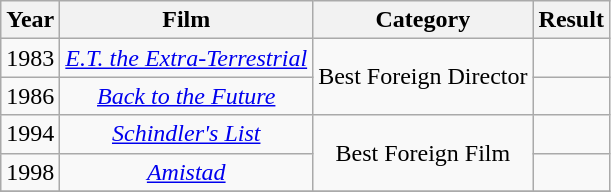<table class="wikitable">
<tr>
<th>Year</th>
<th>Film</th>
<th>Category</th>
<th>Result</th>
</tr>
<tr>
<td style="text-align:center;">1983</td>
<td style="text-align:center;"><em><a href='#'>E.T. the Extra-Terrestrial</a></em></td>
<td rowspan="2" style="text-align:center;">Best Foreign Director</td>
<td></td>
</tr>
<tr>
<td style="text-align:center;">1986</td>
<td style="text-align:center;"><em><a href='#'>Back to the Future</a></em></td>
<td></td>
</tr>
<tr>
<td style="text-align:center;">1994</td>
<td style="text-align:center;"><em><a href='#'>Schindler's List</a></em></td>
<td style="text-align:center;" rowspan="2">Best Foreign Film</td>
<td></td>
</tr>
<tr>
<td style="text-align:center;">1998</td>
<td style="text-align:center;"><em><a href='#'>Amistad</a></em></td>
<td></td>
</tr>
<tr>
</tr>
</table>
